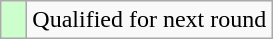<table class="wikitable">
<tr>
<td style="width:10px; background:#cfc"></td>
<td>Qualified for next round</td>
</tr>
</table>
